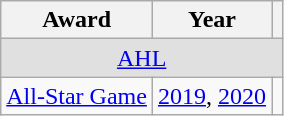<table class="wikitable">
<tr>
<th>Award</th>
<th>Year</th>
<th></th>
</tr>
<tr ALIGN="center" bgcolor="#e0e0e0">
<td colspan="3"><a href='#'>AHL</a></td>
</tr>
<tr>
<td><a href='#'>All-Star Game</a></td>
<td><a href='#'>2019</a>, <a href='#'>2020</a></td>
<td></td>
</tr>
</table>
